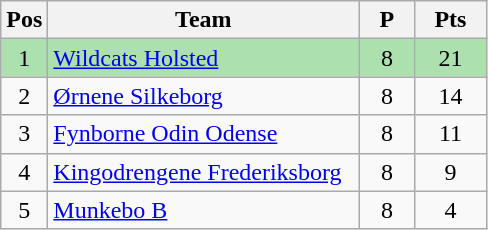<table class="wikitable" style="font-size: 100%">
<tr>
<th width=20>Pos</th>
<th width=200>Team</th>
<th width=30>P</th>
<th width=40>Pts</th>
</tr>
<tr align=center style="background:#ACE1AF;">
<td>1</td>
<td align="left"><a href='#'>Wildcats Holsted</a></td>
<td>8</td>
<td>21</td>
</tr>
<tr align=center>
<td>2</td>
<td align="left"><a href='#'>Ørnene Silkeborg</a></td>
<td>8</td>
<td>14</td>
</tr>
<tr align=center>
<td>3</td>
<td align="left"><a href='#'>Fynborne Odin Odense</a></td>
<td>8</td>
<td>11</td>
</tr>
<tr align=center>
<td>4</td>
<td align="left"><a href='#'>Kingodrengene Frederiksborg</a></td>
<td>8</td>
<td>9</td>
</tr>
<tr align=center>
<td>5</td>
<td align="left"><a href='#'>Munkebo B</a></td>
<td>8</td>
<td>4</td>
</tr>
</table>
